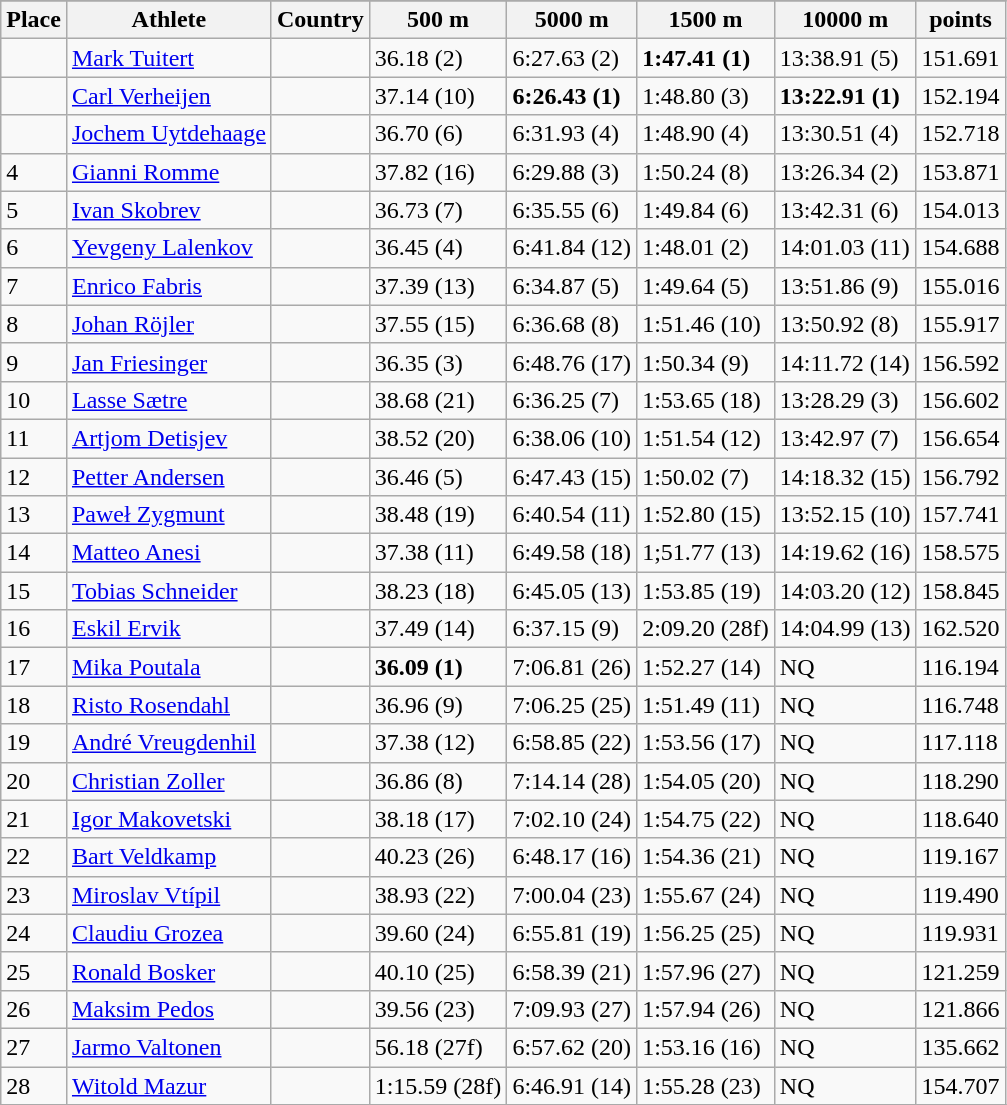<table class="wikitable sortable" border="1">
<tr align=left bgcolor=#DDDDDD>
</tr>
<tr>
<th Scope=”col”>Place</th>
<th Scope=”col”>Athlete</th>
<th Scope=”col”>Country</th>
<th Scope=”col”>500 m</th>
<th Scope=”col”>5000 m</th>
<th Scope=”col”>1500 m</th>
<th Scope=”col”>10000 m</th>
<th Scope=”col”>points</th>
</tr>
<tr>
<td></td>
<td><a href='#'>Mark Tuitert</a></td>
<td></td>
<td>36.18 (2)</td>
<td>6:27.63 (2)</td>
<td><strong>1:47.41 (1)</strong></td>
<td>13:38.91 (5)</td>
<td>151.691</td>
</tr>
<tr>
<td></td>
<td><a href='#'>Carl Verheijen</a></td>
<td></td>
<td>37.14 (10)</td>
<td><strong>6:26.43 (1)</strong></td>
<td>1:48.80 (3)</td>
<td><strong>13:22.91 (1)</strong></td>
<td>152.194</td>
</tr>
<tr>
<td></td>
<td><a href='#'>Jochem Uytdehaage</a></td>
<td></td>
<td>36.70 (6)</td>
<td>6:31.93  (4)</td>
<td>1:48.90 (4)</td>
<td>13:30.51 (4)</td>
<td>152.718</td>
</tr>
<tr>
<td>4</td>
<td><a href='#'>Gianni Romme</a></td>
<td></td>
<td>37.82 (16)</td>
<td>6:29.88 (3)</td>
<td>1:50.24 (8)</td>
<td>13:26.34 (2)</td>
<td>153.871</td>
</tr>
<tr>
<td>5</td>
<td><a href='#'>Ivan Skobrev</a></td>
<td></td>
<td>36.73 (7)</td>
<td>6:35.55 (6)</td>
<td>1:49.84 (6)</td>
<td>13:42.31 (6)</td>
<td>154.013</td>
</tr>
<tr>
<td>6</td>
<td><a href='#'>Yevgeny Lalenkov</a></td>
<td></td>
<td>36.45 (4)</td>
<td>6:41.84 (12)</td>
<td>1:48.01 (2)</td>
<td>14:01.03 (11)</td>
<td>154.688</td>
</tr>
<tr>
<td>7</td>
<td><a href='#'>Enrico Fabris</a></td>
<td></td>
<td>37.39 (13)</td>
<td>6:34.87 (5)</td>
<td>1:49.64 (5)</td>
<td>13:51.86 (9)</td>
<td>155.016</td>
</tr>
<tr>
<td>8</td>
<td><a href='#'>Johan Röjler</a></td>
<td></td>
<td>37.55 (15)</td>
<td>6:36.68 (8)</td>
<td>1:51.46 (10)</td>
<td>13:50.92 (8)</td>
<td>155.917</td>
</tr>
<tr>
<td>9</td>
<td><a href='#'>Jan Friesinger</a></td>
<td></td>
<td>36.35 (3)</td>
<td>6:48.76 (17)</td>
<td>1:50.34 (9)</td>
<td>14:11.72 (14)</td>
<td>156.592</td>
</tr>
<tr>
<td>10</td>
<td><a href='#'>Lasse Sætre</a></td>
<td></td>
<td>38.68 (21)</td>
<td>6:36.25 (7)</td>
<td>1:53.65 (18)</td>
<td>13:28.29 (3)</td>
<td>156.602</td>
</tr>
<tr>
<td>11</td>
<td><a href='#'>Artjom Detisjev</a></td>
<td></td>
<td>38.52 (20)</td>
<td>6:38.06 (10)</td>
<td>1:51.54 (12)</td>
<td>13:42.97 (7)</td>
<td>156.654</td>
</tr>
<tr>
<td>12</td>
<td><a href='#'>Petter Andersen</a></td>
<td></td>
<td>36.46 (5)</td>
<td>6:47.43 (15)</td>
<td>1:50.02 (7)</td>
<td>14:18.32 (15)</td>
<td>156.792</td>
</tr>
<tr>
<td>13</td>
<td><a href='#'>Paweł Zygmunt</a></td>
<td></td>
<td>38.48 (19)</td>
<td>6:40.54 (11)</td>
<td>1:52.80 (15)</td>
<td>13:52.15 (10)</td>
<td>157.741</td>
</tr>
<tr>
<td>14</td>
<td><a href='#'>Matteo Anesi</a></td>
<td></td>
<td>37.38 (11)</td>
<td>6:49.58 (18)</td>
<td>1;51.77 (13)</td>
<td>14:19.62 (16)</td>
<td>158.575</td>
</tr>
<tr>
<td>15</td>
<td><a href='#'>Tobias Schneider</a></td>
<td></td>
<td>38.23 (18)</td>
<td>6:45.05 (13)</td>
<td>1:53.85 (19)</td>
<td>14:03.20 (12)</td>
<td>158.845</td>
</tr>
<tr>
<td>16</td>
<td><a href='#'>Eskil Ervik</a></td>
<td></td>
<td>37.49 (14)</td>
<td>6:37.15 (9)</td>
<td>2:09.20 (28f)</td>
<td>14:04.99 (13)</td>
<td>162.520</td>
</tr>
<tr>
<td>17</td>
<td><a href='#'>Mika Poutala</a></td>
<td></td>
<td><strong>36.09 (1)</strong></td>
<td>7:06.81 (26)</td>
<td>1:52.27 (14)</td>
<td>NQ</td>
<td>116.194</td>
</tr>
<tr>
<td>18</td>
<td><a href='#'>Risto Rosendahl</a></td>
<td></td>
<td>36.96 (9)</td>
<td>7:06.25 (25)</td>
<td>1:51.49 (11)</td>
<td>NQ</td>
<td>116.748</td>
</tr>
<tr>
<td>19</td>
<td><a href='#'>André Vreugdenhil</a></td>
<td></td>
<td>37.38 (12)</td>
<td>6:58.85 (22)</td>
<td>1:53.56 (17)</td>
<td>NQ</td>
<td>117.118</td>
</tr>
<tr>
<td>20</td>
<td><a href='#'>Christian Zoller</a></td>
<td></td>
<td>36.86 (8)</td>
<td>7:14.14 (28)</td>
<td>1:54.05 (20)</td>
<td>NQ</td>
<td>118.290</td>
</tr>
<tr>
<td>21</td>
<td><a href='#'>Igor Makovetski</a></td>
<td></td>
<td>38.18 (17)</td>
<td>7:02.10 (24)</td>
<td>1:54.75 (22)</td>
<td>NQ</td>
<td>118.640</td>
</tr>
<tr>
<td>22</td>
<td><a href='#'>Bart Veldkamp</a></td>
<td></td>
<td>40.23 (26)</td>
<td>6:48.17 (16)</td>
<td>1:54.36 (21)</td>
<td>NQ</td>
<td>119.167</td>
</tr>
<tr>
<td>23</td>
<td><a href='#'>Miroslav Vtípil</a></td>
<td></td>
<td>38.93 (22)</td>
<td>7:00.04 (23)</td>
<td>1:55.67 (24)</td>
<td>NQ</td>
<td>119.490</td>
</tr>
<tr>
<td>24</td>
<td><a href='#'>Claudiu Grozea</a></td>
<td></td>
<td>39.60 (24)</td>
<td>6:55.81 (19)</td>
<td>1:56.25 (25)</td>
<td>NQ</td>
<td>119.931</td>
</tr>
<tr>
<td>25</td>
<td><a href='#'>Ronald Bosker</a></td>
<td></td>
<td>40.10 (25)</td>
<td>6:58.39 (21)</td>
<td>1:57.96 (27)</td>
<td>NQ</td>
<td>121.259</td>
</tr>
<tr>
<td>26</td>
<td><a href='#'>Maksim Pedos</a></td>
<td></td>
<td>39.56 (23)</td>
<td>7:09.93 (27)</td>
<td>1:57.94 (26)</td>
<td>NQ</td>
<td>121.866</td>
</tr>
<tr>
<td>27</td>
<td><a href='#'>Jarmo Valtonen</a></td>
<td></td>
<td>56.18 (27f)</td>
<td>6:57.62 (20)</td>
<td>1:53.16 (16)</td>
<td>NQ</td>
<td>135.662</td>
</tr>
<tr>
<td>28</td>
<td><a href='#'>Witold Mazur</a></td>
<td></td>
<td>1:15.59 (28f)</td>
<td>6:46.91 (14)</td>
<td>1:55.28 (23)</td>
<td>NQ</td>
<td>154.707</td>
</tr>
<tr>
</tr>
</table>
